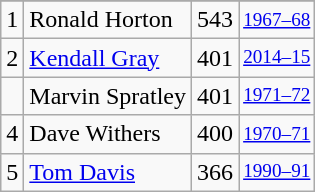<table class="wikitable">
<tr>
</tr>
<tr>
<td>1</td>
<td>Ronald Horton</td>
<td>543</td>
<td style="font-size:80%;"><a href='#'>1967–68</a></td>
</tr>
<tr>
<td>2</td>
<td><a href='#'>Kendall Gray</a></td>
<td>401</td>
<td style="font-size:80%;"><a href='#'>2014–15</a></td>
</tr>
<tr>
<td></td>
<td>Marvin Spratley</td>
<td>401</td>
<td style="font-size:80%;"><a href='#'>1971–72</a></td>
</tr>
<tr>
<td>4</td>
<td>Dave Withers</td>
<td>400</td>
<td style="font-size:80%;"><a href='#'>1970–71</a></td>
</tr>
<tr>
<td>5</td>
<td><a href='#'>Tom Davis</a></td>
<td>366</td>
<td style="font-size:80%;"><a href='#'>1990–91</a></td>
</tr>
</table>
